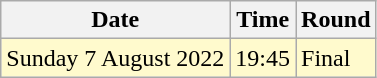<table class="wikitable">
<tr>
<th>Date</th>
<th>Time</th>
<th>Round</th>
</tr>
<tr>
<td style=background:lemonchiffon>Sunday 7 August 2022</td>
<td style=background:lemonchiffon>19:45</td>
<td style=background:lemonchiffon>Final</td>
</tr>
</table>
